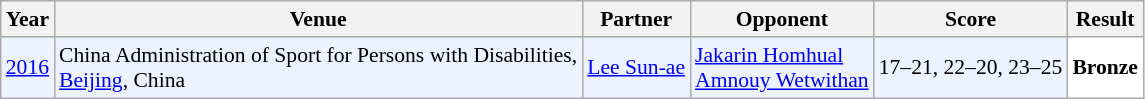<table class="sortable wikitable" style="font-size: 90%;">
<tr>
<th>Year</th>
<th>Venue</th>
<th>Partner</th>
<th>Opponent</th>
<th>Score</th>
<th>Result</th>
</tr>
<tr style="background:#ECF2FF">
<td align="center"><a href='#'>2016</a></td>
<td align="left">China Administration of Sport for Persons with Disabilities,<br><a href='#'>Beijing</a>, China</td>
<td align="left">  <a href='#'>Lee Sun-ae</a></td>
<td align="left"> <a href='#'>Jakarin Homhual</a><br> <a href='#'>Amnouy Wetwithan</a></td>
<td align="left">17–21, 22–20, 23–25</td>
<td style="text-align:left; background:white"> <strong>Bronze</strong></td>
</tr>
</table>
